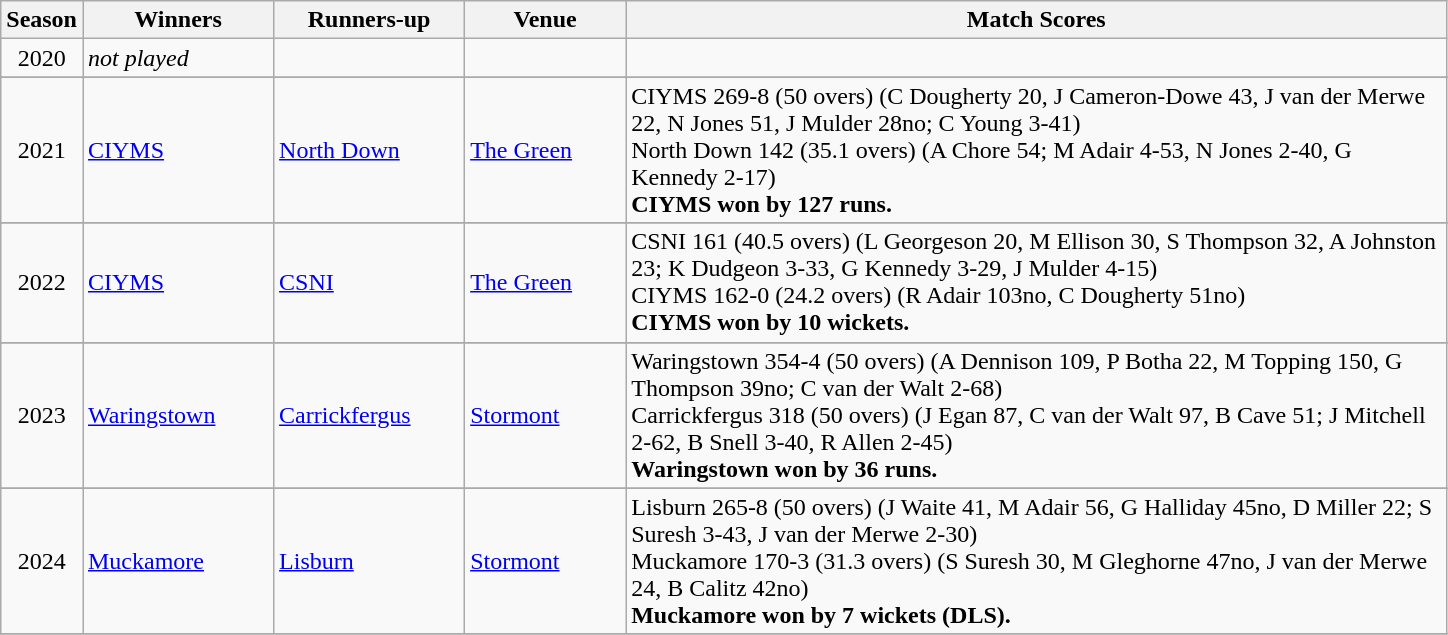<table class="wikitable">
<tr>
<th>Season</th>
<th width="120">Winners</th>
<th width="120">Runners-up</th>
<th width="100">Venue</th>
<th width="540">Match Scores</th>
</tr>
<tr>
<td align="center">2020</td>
<td><em>not played</em></td>
<td></td>
<td></td>
<td></td>
</tr>
<tr style="background: #D0E6FF;">
</tr>
<tr>
<td align="center">2021</td>
<td><a href='#'>CIYMS</a></td>
<td><a href='#'>North Down</a></td>
<td><a href='#'>The Green</a></td>
<td>CIYMS 269-8 (50 overs) (C Dougherty 20, J Cameron-Dowe 43, J van der Merwe 22, N Jones 51, J Mulder 28no; C Young 3-41)<br>North Down 142 (35.1 overs) (A Chore 54; M Adair 4-53, N Jones 2-40, G Kennedy 2-17)<br><strong>CIYMS won by 127 runs.</strong></td>
</tr>
<tr style="background: #D0E6FF;"|align="center"|2021>
</tr>
<tr>
<td align="center">2022</td>
<td><a href='#'>CIYMS</a></td>
<td><a href='#'>CSNI</a></td>
<td><a href='#'>The Green</a></td>
<td>CSNI 161 (40.5 overs) (L Georgeson 20, M Ellison 30, S Thompson 32, A Johnston 23; K Dudgeon 3-33, G Kennedy 3-29, J Mulder 4-15)<br>CIYMS 162-0 (24.2 overs) (R Adair 103no, C Dougherty 51no)<br><strong>CIYMS won by 10 wickets.</strong></td>
</tr>
<tr style="background: #D0E6FF;"|align="center"|2022>
</tr>
<tr>
<td align="center">2023</td>
<td><a href='#'>Waringstown</a></td>
<td><a href='#'>Carrickfergus</a></td>
<td><a href='#'>Stormont</a></td>
<td>Waringstown 354-4 (50 overs) (A Dennison 109, P Botha 22, M Topping 150, G Thompson 39no; C van der Walt 2-68)<br>Carrickfergus 318 (50 overs) (J Egan 87, C van der Walt 97, B Cave 51; J Mitchell 2-62, B Snell 3-40, R Allen 2-45)<br><strong>Waringstown won by 36 runs.</strong></td>
</tr>
<tr style="background: #D0E6FF;"|align="center"|2023>
</tr>
<tr>
<td align="center">2024</td>
<td><a href='#'>Muckamore</a></td>
<td><a href='#'>Lisburn</a></td>
<td><a href='#'>Stormont</a></td>
<td>Lisburn 265-8 (50 overs) (J Waite 41, M Adair 56, G Halliday 45no, D Miller 22; S Suresh 3-43, J van der Merwe 2-30)<br>Muckamore 170-3 (31.3 overs) (S Suresh 30, M Gleghorne 47no, J van der Merwe 24, B Calitz 42no)<br><strong>Muckamore won by 7 wickets (DLS).</strong></td>
</tr>
<tr style="background: #D0E6FF;"|align="center"|2024>
</tr>
</table>
